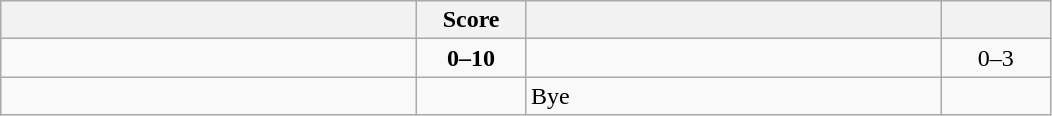<table class="wikitable" style="text-align: center; ">
<tr>
<th align="right" width="270"></th>
<th width="65">Score</th>
<th align="left" width="270"></th>
<th width="65"></th>
</tr>
<tr>
<td align="left"></td>
<td><strong>0–10</strong></td>
<td align="left"><strong></strong></td>
<td>0–3 <strong></strong></td>
</tr>
<tr>
<td align="left"><strong></strong></td>
<td></td>
<td align="left">Bye</td>
<td></td>
</tr>
</table>
